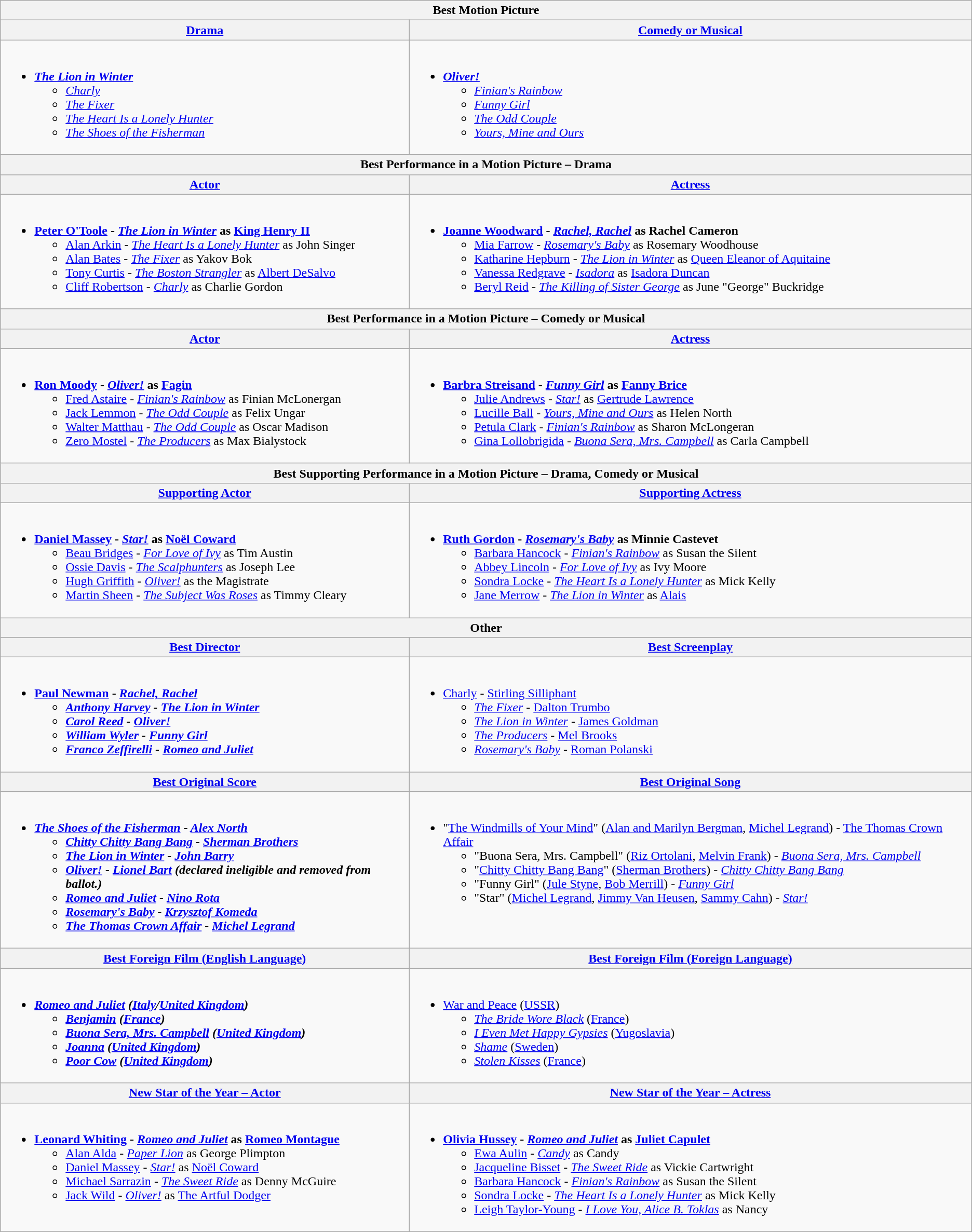<table class="wikitable" style="width=100%">
<tr>
<th colspan="2">Best Motion Picture</th>
</tr>
<tr>
<th style="width=50%"><a href='#'>Drama</a></th>
<th style="width=50%"><a href='#'>Comedy or Musical</a></th>
</tr>
<tr>
<td valign="top"><br><ul><li><strong><em><a href='#'>The Lion in Winter</a></em></strong><ul><li><em><a href='#'>Charly</a></em></li><li><em><a href='#'>The Fixer</a></em></li><li><em><a href='#'>The Heart Is a Lonely Hunter</a></em></li><li><em><a href='#'>The Shoes of the Fisherman</a></em></li></ul></li></ul></td>
<td valign="top"><br><ul><li><strong><em><a href='#'>Oliver!</a></em></strong><ul><li><em><a href='#'>Finian's Rainbow</a></em></li><li><em><a href='#'>Funny Girl</a></em></li><li><em><a href='#'>The Odd Couple</a></em></li><li><em><a href='#'>Yours, Mine and Ours</a></em></li></ul></li></ul></td>
</tr>
<tr>
<th colspan="2">Best Performance in a Motion Picture – Drama</th>
</tr>
<tr>
<th><a href='#'>Actor</a></th>
<th><a href='#'>Actress</a></th>
</tr>
<tr>
<td valign="top"><br><ul><li><strong><a href='#'>Peter O'Toole</a> - <em><a href='#'>The Lion in Winter</a></em> as <a href='#'>King Henry II</a></strong><ul><li><a href='#'>Alan Arkin</a> - <em><a href='#'>The Heart Is a Lonely Hunter</a></em> as John Singer</li><li><a href='#'>Alan Bates</a> - <em><a href='#'>The Fixer</a></em> as Yakov Bok</li><li><a href='#'>Tony Curtis</a> - <em><a href='#'>The Boston Strangler</a></em> as <a href='#'>Albert DeSalvo</a></li><li><a href='#'>Cliff Robertson</a> - <em><a href='#'>Charly</a></em> as Charlie Gordon</li></ul></li></ul></td>
<td valign="top"><br><ul><li><strong><a href='#'>Joanne Woodward</a> - <em><a href='#'>Rachel, Rachel</a></em> as Rachel Cameron</strong><ul><li><a href='#'>Mia Farrow</a> - <em><a href='#'>Rosemary's Baby</a></em> as Rosemary Woodhouse</li><li><a href='#'>Katharine Hepburn</a> - <em><a href='#'>The Lion in Winter</a></em> as <a href='#'>Queen Eleanor of Aquitaine</a></li><li><a href='#'>Vanessa Redgrave</a> - <em><a href='#'>Isadora</a></em> as <a href='#'>Isadora Duncan</a></li><li><a href='#'>Beryl Reid</a> - <em><a href='#'>The Killing of Sister George</a></em> as June "George" Buckridge</li></ul></li></ul></td>
</tr>
<tr>
<th colspan="2">Best Performance in a Motion Picture – Comedy or Musical</th>
</tr>
<tr>
<th><a href='#'>Actor</a></th>
<th><a href='#'>Actress</a></th>
</tr>
<tr>
<td valign="top"><br><ul><li><strong><a href='#'>Ron Moody</a> - <em><a href='#'>Oliver!</a></em> as <a href='#'>Fagin</a></strong><ul><li><a href='#'>Fred Astaire</a> - <em><a href='#'>Finian's Rainbow</a></em> as Finian McLonergan</li><li><a href='#'>Jack Lemmon</a> - <em><a href='#'>The Odd Couple</a></em> as Felix Ungar</li><li><a href='#'>Walter Matthau</a> - <em><a href='#'>The Odd Couple</a></em> as Oscar Madison</li><li><a href='#'>Zero Mostel</a> - <em><a href='#'>The Producers</a></em> as Max Bialystock</li></ul></li></ul></td>
<td valign="top"><br><ul><li><strong><a href='#'>Barbra Streisand</a> - <em><a href='#'>Funny Girl</a></em> as <a href='#'>Fanny Brice</a></strong><ul><li><a href='#'>Julie Andrews</a> - <em><a href='#'>Star!</a></em> as <a href='#'>Gertrude Lawrence</a></li><li><a href='#'>Lucille Ball</a> - <em><a href='#'>Yours, Mine and Ours</a></em> as Helen North</li><li><a href='#'>Petula Clark</a> - <em><a href='#'>Finian's Rainbow</a></em> as Sharon McLongeran</li><li><a href='#'>Gina Lollobrigida</a> - <em><a href='#'>Buona Sera, Mrs. Campbell</a></em> as Carla Campbell</li></ul></li></ul></td>
</tr>
<tr>
<th colspan="2">Best Supporting Performance in a Motion Picture – Drama, Comedy or Musical</th>
</tr>
<tr>
<th><a href='#'>Supporting Actor</a></th>
<th><a href='#'>Supporting Actress</a></th>
</tr>
<tr>
<td valign="top"><br><ul><li><strong><a href='#'>Daniel Massey</a> - <em><a href='#'>Star!</a></em> as <a href='#'>Noël Coward</a></strong><ul><li><a href='#'>Beau Bridges</a> - <em><a href='#'>For Love of Ivy</a></em> as Tim Austin</li><li><a href='#'>Ossie Davis</a> - <em><a href='#'>The Scalphunters</a></em> as Joseph Lee</li><li><a href='#'>Hugh Griffith</a> - <em><a href='#'>Oliver!</a></em> as the Magistrate</li><li><a href='#'>Martin Sheen</a> - <em><a href='#'>The Subject Was Roses</a></em> as Timmy Cleary</li></ul></li></ul></td>
<td valign="top"><br><ul><li><strong><a href='#'>Ruth Gordon</a> - <em><a href='#'>Rosemary's Baby</a></em> as Minnie Castevet</strong><ul><li><a href='#'>Barbara Hancock</a> - <em><a href='#'>Finian's Rainbow</a></em> as Susan the Silent</li><li><a href='#'>Abbey Lincoln</a> - <em><a href='#'>For Love of Ivy</a></em> as Ivy Moore</li><li><a href='#'>Sondra Locke</a> - <em><a href='#'>The Heart Is a Lonely Hunter</a></em> as Mick Kelly</li><li><a href='#'>Jane Merrow</a> - <em><a href='#'>The Lion in Winter</a></em> as <a href='#'>Alais</a></li></ul></li></ul></td>
</tr>
<tr>
<th colspan=2>Other</th>
</tr>
<tr>
<th><a href='#'>Best Director</a></th>
<th><a href='#'>Best Screenplay</a></th>
</tr>
<tr>
<td valign="top"><br><ul><li><strong><a href='#'>Paul Newman</a> - <em><a href='#'>Rachel, Rachel</a><strong><em><ul><li><a href='#'>Anthony Harvey</a> - </em><a href='#'>The Lion in Winter</a><em></li><li><a href='#'>Carol Reed</a> - </em><a href='#'>Oliver!</a><em></li><li><a href='#'>William Wyler</a> - </em><a href='#'>Funny Girl</a><em></li><li><a href='#'>Franco Zeffirelli</a> - </em><a href='#'>Romeo and Juliet</a><em></li></ul></li></ul></td>
<td valign="top"><br><ul><li></em></strong><a href='#'>Charly</a></em> - <a href='#'>Stirling Silliphant</a></strong><ul><li><em><a href='#'>The Fixer</a></em> - <a href='#'>Dalton Trumbo</a></li><li><em><a href='#'>The Lion in Winter</a></em> - <a href='#'>James Goldman</a></li><li><em><a href='#'>The Producers</a></em> - <a href='#'>Mel Brooks</a></li><li><em><a href='#'>Rosemary's Baby</a></em> - <a href='#'>Roman Polanski</a></li></ul></li></ul></td>
</tr>
<tr>
<th><a href='#'>Best Original Score</a></th>
<th><a href='#'>Best Original Song</a></th>
</tr>
<tr>
<td valign="top"><br><ul><li><strong><em><a href='#'>The Shoes of the Fisherman</a><em> - <a href='#'>Alex North</a><strong><ul><li></em><a href='#'>Chitty Chitty Bang Bang</a><em> - <a href='#'>Sherman Brothers</a></li><li></em><a href='#'>The Lion in Winter</a><em> - <a href='#'>John Barry</a></li><li></em><a href='#'>Oliver!</a><em> - <a href='#'>Lionel Bart</a> (declared ineligible and removed from ballot.)</li><li></em><a href='#'>Romeo and Juliet</a><em> - <a href='#'>Nino Rota</a></li><li></em><a href='#'>Rosemary's Baby</a><em> - <a href='#'>Krzysztof Komeda</a></li><li></em><a href='#'>The Thomas Crown Affair</a><em> - <a href='#'>Michel Legrand</a></li></ul></li></ul></td>
<td valign="top"><br><ul><li></strong>"<a href='#'>The Windmills of Your Mind</a>" (<a href='#'>Alan and Marilyn Bergman</a>, <a href='#'>Michel Legrand</a>) - </em><a href='#'>The Thomas Crown Affair</a></em></strong><ul><li>"Buona Sera, Mrs. Campbell" (<a href='#'>Riz Ortolani</a>, <a href='#'>Melvin Frank</a>) - <em><a href='#'>Buona Sera, Mrs. Campbell</a></em></li><li>"<a href='#'>Chitty Chitty Bang Bang</a>" (<a href='#'>Sherman Brothers</a>) - <em><a href='#'>Chitty Chitty Bang Bang</a></em></li><li>"Funny Girl" (<a href='#'>Jule Styne</a>, <a href='#'>Bob Merrill</a>) - <em><a href='#'>Funny Girl</a></em></li><li>"Star" (<a href='#'>Michel Legrand</a>, <a href='#'>Jimmy Van Heusen</a>, <a href='#'>Sammy Cahn</a>) - <em><a href='#'>Star!</a></em></li></ul></li></ul></td>
</tr>
<tr>
<th><a href='#'>Best Foreign Film (English Language)</a></th>
<th><a href='#'>Best Foreign Film (Foreign Language)</a></th>
</tr>
<tr>
<td valign="top"><br><ul><li><strong><em><a href='#'>Romeo and Juliet</a><em> (<a href='#'>Italy</a>/<a href='#'>United Kingdom</a>)<strong><ul><li></em><a href='#'>Benjamin</a><em> (<a href='#'>France</a>)</li><li></em><a href='#'>Buona Sera, Mrs. Campbell</a><em> (<a href='#'>United Kingdom</a>)</li><li></em><a href='#'>Joanna</a><em> (<a href='#'>United Kingdom</a>)</li><li></em><a href='#'>Poor Cow</a><em> (<a href='#'>United Kingdom</a>)</li></ul></li></ul></td>
<td valign="top"><br><ul><li></em></strong><a href='#'>War and Peace</a></em> (<a href='#'>USSR</a>)</strong><ul><li><em><a href='#'>The Bride Wore Black</a></em> (<a href='#'>France</a>)</li><li><em><a href='#'>I Even Met Happy Gypsies</a></em> (<a href='#'>Yugoslavia</a>)</li><li><em><a href='#'>Shame</a></em> (<a href='#'>Sweden</a>)</li><li><em><a href='#'>Stolen Kisses</a></em> (<a href='#'>France</a>)</li></ul></li></ul></td>
</tr>
<tr>
<th><a href='#'>New Star of the Year – Actor</a></th>
<th><a href='#'>New Star of the Year – Actress</a></th>
</tr>
<tr>
<td valign="top"><br><ul><li><strong><a href='#'>Leonard Whiting</a> - <em><a href='#'>Romeo and Juliet</a></em> as <a href='#'>Romeo Montague</a></strong><ul><li><a href='#'>Alan Alda</a> - <em><a href='#'>Paper Lion</a></em> as George Plimpton</li><li><a href='#'>Daniel Massey</a> - <em><a href='#'>Star!</a></em> as <a href='#'>Noël Coward</a></li><li><a href='#'>Michael Sarrazin</a> - <em><a href='#'>The Sweet Ride</a></em> as Denny McGuire</li><li><a href='#'>Jack Wild</a> - <em><a href='#'>Oliver!</a></em> as <a href='#'>The Artful Dodger</a></li></ul></li></ul></td>
<td valign="top"><br><ul><li><strong><a href='#'>Olivia Hussey</a> - <em><a href='#'>Romeo and Juliet</a></em> as <a href='#'>Juliet Capulet</a></strong><ul><li><a href='#'>Ewa Aulin</a> - <em><a href='#'>Candy</a></em> as Candy</li><li><a href='#'>Jacqueline Bisset</a> - <em><a href='#'>The Sweet Ride</a></em> as Vickie Cartwright</li><li><a href='#'>Barbara Hancock</a> - <em><a href='#'>Finian's Rainbow</a></em> as Susan the Silent</li><li><a href='#'>Sondra Locke</a> - <em><a href='#'>The Heart Is a Lonely Hunter</a></em> as Mick Kelly</li><li><a href='#'>Leigh Taylor-Young</a> - <em><a href='#'>I Love You, Alice B. Toklas</a></em> as Nancy</li></ul></li></ul></td>
</tr>
</table>
